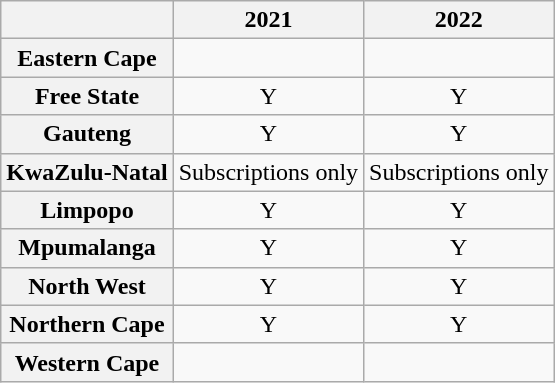<table class="wikitable sortable" style="text-align:center;">
<tr>
<th></th>
<th>2021</th>
<th>2022</th>
</tr>
<tr>
<th scope="row">Eastern Cape</th>
<td></td>
<td></td>
</tr>
<tr>
<th scope="row">Free State</th>
<td>Y</td>
<td>Y</td>
</tr>
<tr>
<th scope="row">Gauteng</th>
<td>Y</td>
<td>Y</td>
</tr>
<tr>
<th scope="row">KwaZulu-Natal</th>
<td>Subscriptions only</td>
<td>Subscriptions only</td>
</tr>
<tr>
<th scope="row">Limpopo</th>
<td>Y</td>
<td>Y</td>
</tr>
<tr>
<th scope="row">Mpumalanga</th>
<td>Y</td>
<td>Y</td>
</tr>
<tr>
<th scope="row">North West</th>
<td>Y</td>
<td>Y</td>
</tr>
<tr>
<th scope="row">Northern Cape</th>
<td>Y</td>
<td>Y</td>
</tr>
<tr>
<th scope="row">Western Cape</th>
<td></td>
<td></td>
</tr>
</table>
